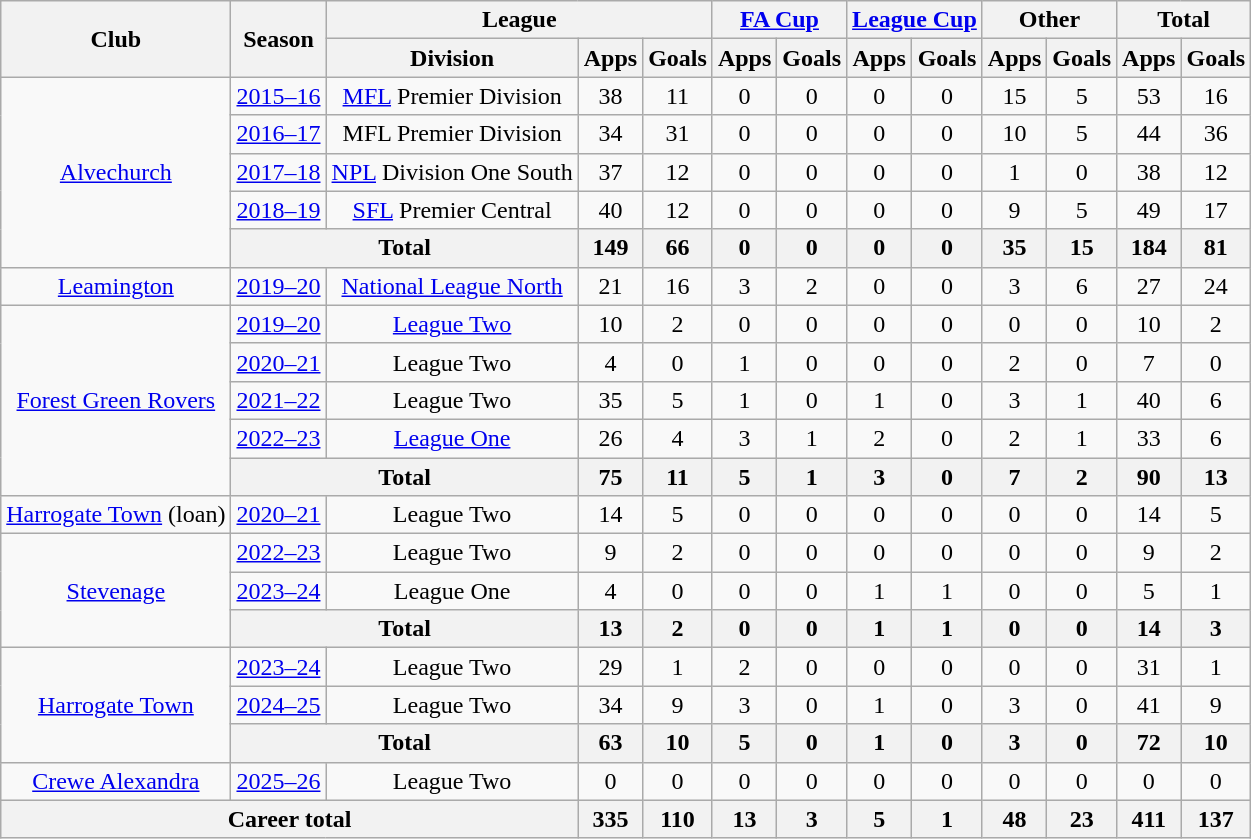<table class=wikitable style="text-align: center">
<tr>
<th rowspan="2">Club</th>
<th rowspan="2">Season</th>
<th colspan="3">League</th>
<th colspan="2"><a href='#'>FA Cup</a></th>
<th colspan="2"><a href='#'>League Cup</a></th>
<th colspan="2">Other</th>
<th colspan="2">Total</th>
</tr>
<tr>
<th>Division</th>
<th>Apps</th>
<th>Goals</th>
<th>Apps</th>
<th>Goals</th>
<th>Apps</th>
<th>Goals</th>
<th>Apps</th>
<th>Goals</th>
<th>Apps</th>
<th>Goals</th>
</tr>
<tr>
<td rowspan="5"><a href='#'>Alvechurch</a></td>
<td><a href='#'>2015–16</a></td>
<td><a href='#'>MFL</a> Premier Division</td>
<td>38</td>
<td>11</td>
<td>0</td>
<td>0</td>
<td>0</td>
<td>0</td>
<td>15</td>
<td>5</td>
<td>53</td>
<td>16</td>
</tr>
<tr>
<td><a href='#'>2016–17</a></td>
<td>MFL Premier Division</td>
<td>34</td>
<td>31</td>
<td>0</td>
<td>0</td>
<td>0</td>
<td>0</td>
<td>10</td>
<td>5</td>
<td>44</td>
<td>36</td>
</tr>
<tr>
<td><a href='#'>2017–18</a></td>
<td><a href='#'>NPL</a> Division One South</td>
<td>37</td>
<td>12</td>
<td>0</td>
<td>0</td>
<td>0</td>
<td>0</td>
<td>1</td>
<td>0</td>
<td>38</td>
<td>12</td>
</tr>
<tr>
<td><a href='#'>2018–19</a></td>
<td><a href='#'>SFL</a> Premier Central</td>
<td>40</td>
<td>12</td>
<td>0</td>
<td>0</td>
<td>0</td>
<td>0</td>
<td>9</td>
<td>5</td>
<td>49</td>
<td>17</td>
</tr>
<tr>
<th colspan="2">Total</th>
<th>149</th>
<th>66</th>
<th>0</th>
<th>0</th>
<th>0</th>
<th>0</th>
<th>35</th>
<th>15</th>
<th>184</th>
<th>81</th>
</tr>
<tr>
<td><a href='#'>Leamington</a></td>
<td><a href='#'>2019–20</a></td>
<td><a href='#'>National League North</a></td>
<td>21</td>
<td>16</td>
<td>3</td>
<td>2</td>
<td>0</td>
<td>0</td>
<td>3</td>
<td>6</td>
<td>27</td>
<td>24</td>
</tr>
<tr>
<td rowspan="5"><a href='#'>Forest Green Rovers</a></td>
<td><a href='#'>2019–20</a></td>
<td><a href='#'>League Two</a></td>
<td>10</td>
<td>2</td>
<td>0</td>
<td>0</td>
<td>0</td>
<td>0</td>
<td>0</td>
<td>0</td>
<td>10</td>
<td>2</td>
</tr>
<tr>
<td><a href='#'>2020–21</a></td>
<td>League Two</td>
<td>4</td>
<td>0</td>
<td>1</td>
<td>0</td>
<td>0</td>
<td>0</td>
<td>2</td>
<td>0</td>
<td>7</td>
<td>0</td>
</tr>
<tr>
<td><a href='#'>2021–22</a></td>
<td>League Two</td>
<td>35</td>
<td>5</td>
<td>1</td>
<td>0</td>
<td>1</td>
<td>0</td>
<td>3</td>
<td>1</td>
<td>40</td>
<td>6</td>
</tr>
<tr>
<td><a href='#'>2022–23</a></td>
<td><a href='#'>League One</a></td>
<td>26</td>
<td>4</td>
<td>3</td>
<td>1</td>
<td>2</td>
<td>0</td>
<td>2</td>
<td>1</td>
<td>33</td>
<td>6</td>
</tr>
<tr>
<th colspan="2">Total</th>
<th>75</th>
<th>11</th>
<th>5</th>
<th>1</th>
<th>3</th>
<th>0</th>
<th>7</th>
<th>2</th>
<th>90</th>
<th>13</th>
</tr>
<tr>
<td><a href='#'>Harrogate Town</a> (loan)</td>
<td><a href='#'>2020–21</a></td>
<td>League Two</td>
<td>14</td>
<td>5</td>
<td>0</td>
<td>0</td>
<td>0</td>
<td>0</td>
<td>0</td>
<td>0</td>
<td>14</td>
<td>5</td>
</tr>
<tr>
<td rowspan=3><a href='#'>Stevenage</a></td>
<td><a href='#'>2022–23</a></td>
<td>League Two</td>
<td>9</td>
<td>2</td>
<td>0</td>
<td>0</td>
<td>0</td>
<td>0</td>
<td>0</td>
<td>0</td>
<td>9</td>
<td>2</td>
</tr>
<tr>
<td><a href='#'>2023–24</a></td>
<td>League One</td>
<td>4</td>
<td>0</td>
<td>0</td>
<td>0</td>
<td>1</td>
<td>1</td>
<td>0</td>
<td>0</td>
<td>5</td>
<td>1</td>
</tr>
<tr>
<th colspan="2">Total</th>
<th>13</th>
<th>2</th>
<th>0</th>
<th>0</th>
<th>1</th>
<th>1</th>
<th>0</th>
<th>0</th>
<th>14</th>
<th>3</th>
</tr>
<tr>
<td rowspan="3"><a href='#'>Harrogate Town</a></td>
<td><a href='#'>2023–24</a></td>
<td>League Two</td>
<td>29</td>
<td>1</td>
<td>2</td>
<td>0</td>
<td>0</td>
<td>0</td>
<td>0</td>
<td>0</td>
<td>31</td>
<td>1</td>
</tr>
<tr>
<td><a href='#'>2024–25</a></td>
<td>League Two</td>
<td>34</td>
<td>9</td>
<td>3</td>
<td>0</td>
<td>1</td>
<td>0</td>
<td>3</td>
<td>0</td>
<td>41</td>
<td>9</td>
</tr>
<tr>
<th colspan="2">Total</th>
<th>63</th>
<th>10</th>
<th>5</th>
<th>0</th>
<th>1</th>
<th>0</th>
<th>3</th>
<th>0</th>
<th>72</th>
<th>10</th>
</tr>
<tr>
<td><a href='#'>Crewe Alexandra</a></td>
<td><a href='#'>2025–26</a></td>
<td>League Two</td>
<td>0</td>
<td>0</td>
<td>0</td>
<td>0</td>
<td>0</td>
<td>0</td>
<td>0</td>
<td>0</td>
<td>0</td>
<td>0</td>
</tr>
<tr>
<th colspan="3">Career total</th>
<th>335</th>
<th>110</th>
<th>13</th>
<th>3</th>
<th>5</th>
<th>1</th>
<th>48</th>
<th>23</th>
<th>411</th>
<th>137</th>
</tr>
</table>
